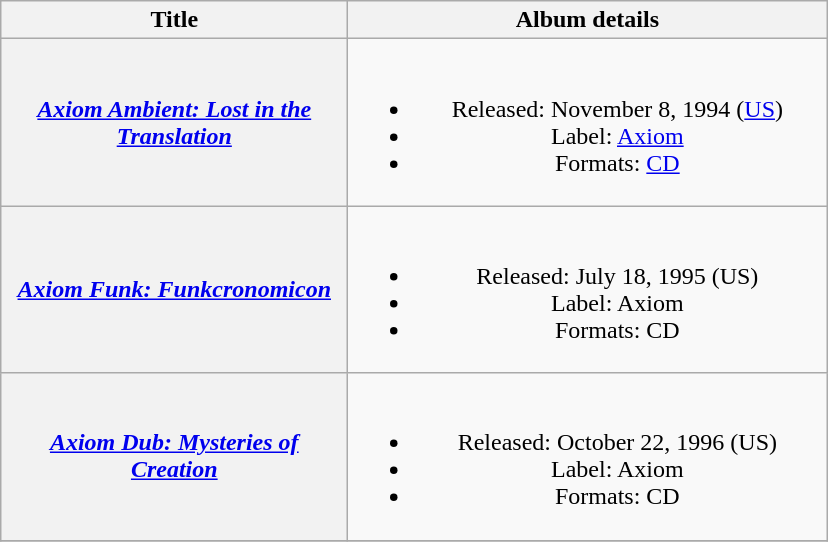<table class="wikitable plainrowheaders" style="text-align:center;">
<tr>
<th scope="col" style="width:14em;">Title</th>
<th scope="col" style="width:19.5em;">Album details</th>
</tr>
<tr>
<th scope="row"><em><a href='#'>Axiom Ambient: Lost in the Translation</a></em></th>
<td><br><ul><li>Released: November 8, 1994 <span>(<a href='#'>US</a>)</span></li><li>Label: <a href='#'>Axiom</a></li><li>Formats: <a href='#'>CD</a></li></ul></td>
</tr>
<tr>
<th scope="row"><em><a href='#'>Axiom Funk: Funkcronomicon</a></em></th>
<td><br><ul><li>Released: July 18, 1995 <span>(US)</span></li><li>Label: Axiom</li><li>Formats: CD</li></ul></td>
</tr>
<tr>
<th scope="row"><em><a href='#'>Axiom Dub: Mysteries of Creation</a></em></th>
<td><br><ul><li>Released: October 22, 1996 <span>(US)</span></li><li>Label: Axiom</li><li>Formats: CD</li></ul></td>
</tr>
<tr>
</tr>
</table>
